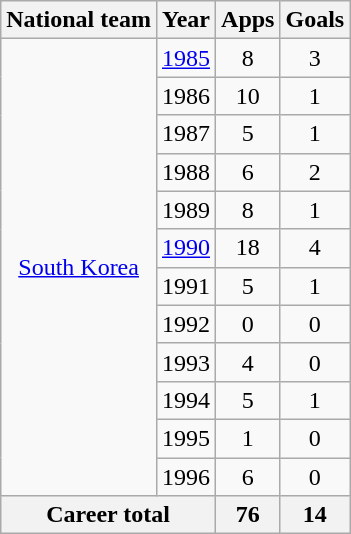<table class="wikitable" style="text-align:center">
<tr>
<th>National team</th>
<th>Year</th>
<th>Apps</th>
<th>Goals</th>
</tr>
<tr>
<td rowspan=12><a href='#'>South Korea</a></td>
<td><a href='#'>1985</a></td>
<td>8</td>
<td>3</td>
</tr>
<tr>
<td>1986</td>
<td>10</td>
<td>1</td>
</tr>
<tr>
<td>1987</td>
<td>5</td>
<td>1</td>
</tr>
<tr>
<td>1988</td>
<td>6</td>
<td>2</td>
</tr>
<tr>
<td>1989</td>
<td>8</td>
<td>1</td>
</tr>
<tr>
<td><a href='#'>1990</a></td>
<td>18</td>
<td>4</td>
</tr>
<tr>
<td>1991</td>
<td>5</td>
<td>1</td>
</tr>
<tr>
<td>1992</td>
<td>0</td>
<td>0</td>
</tr>
<tr>
<td>1993</td>
<td>4</td>
<td>0</td>
</tr>
<tr>
<td>1994</td>
<td>5</td>
<td>1</td>
</tr>
<tr>
<td>1995</td>
<td>1</td>
<td>0</td>
</tr>
<tr>
<td>1996</td>
<td>6</td>
<td>0</td>
</tr>
<tr>
<th colspan=2>Career total</th>
<th>76</th>
<th>14</th>
</tr>
</table>
